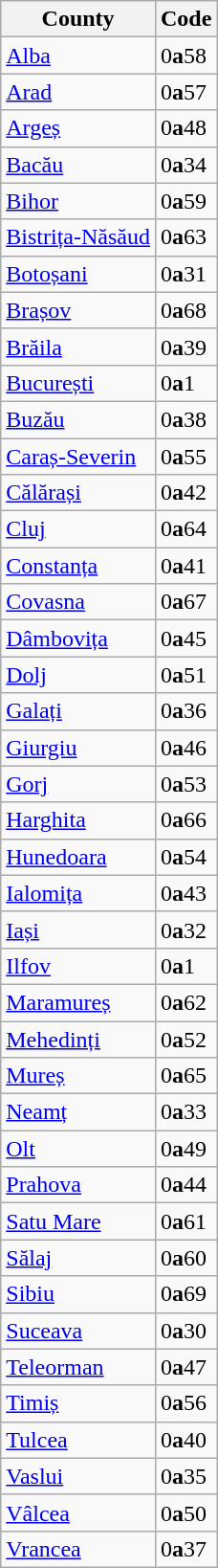<table class="wikitable sortable">
<tr ---->
<th>County</th>
<th>Code</th>
</tr>
<tr ---->
<td><a href='#'>Alba</a></td>
<td>0<strong>a</strong>58</td>
</tr>
<tr ---->
<td><a href='#'>Arad</a></td>
<td>0<strong>a</strong>57</td>
</tr>
<tr ---->
<td><a href='#'>Argeș</a></td>
<td>0<strong>a</strong>48</td>
</tr>
<tr ---->
<td><a href='#'>Bacău</a></td>
<td>0<strong>a</strong>34</td>
</tr>
<tr ---->
<td><a href='#'>Bihor</a></td>
<td>0<strong>a</strong>59</td>
</tr>
<tr ---->
<td><a href='#'>Bistrița-Năsăud</a></td>
<td>0<strong>a</strong>63</td>
</tr>
<tr ---->
<td><a href='#'>Botoșani</a></td>
<td>0<strong>a</strong>31</td>
</tr>
<tr ---->
<td><a href='#'>Brașov</a></td>
<td>0<strong>a</strong>68</td>
</tr>
<tr ---->
<td><a href='#'>Brăila</a></td>
<td>0<strong>a</strong>39</td>
</tr>
<tr ---->
<td><a href='#'>București</a></td>
<td>0<strong>a</strong>1</td>
</tr>
<tr ---->
<td><a href='#'>Buzău</a></td>
<td>0<strong>a</strong>38</td>
</tr>
<tr ---->
<td><a href='#'>Caraș-Severin</a></td>
<td>0<strong>a</strong>55</td>
</tr>
<tr ---->
<td><a href='#'>Călărași</a></td>
<td>0<strong>a</strong>42</td>
</tr>
<tr ---->
<td><a href='#'>Cluj</a></td>
<td>0<strong>a</strong>64</td>
</tr>
<tr ---->
<td><a href='#'>Constanța</a></td>
<td>0<strong>a</strong>41</td>
</tr>
<tr ---->
<td><a href='#'>Covasna</a></td>
<td>0<strong>a</strong>67</td>
</tr>
<tr ---->
<td><a href='#'>Dâmbovița</a></td>
<td>0<strong>a</strong>45</td>
</tr>
<tr ---->
<td><a href='#'>Dolj</a></td>
<td>0<strong>a</strong>51</td>
</tr>
<tr ---->
<td><a href='#'>Galați</a></td>
<td>0<strong>a</strong>36</td>
</tr>
<tr ---->
<td><a href='#'>Giurgiu</a></td>
<td>0<strong>a</strong>46</td>
</tr>
<tr ---->
<td><a href='#'>Gorj</a></td>
<td>0<strong>a</strong>53</td>
</tr>
<tr ---->
<td><a href='#'>Harghita</a></td>
<td>0<strong>a</strong>66</td>
</tr>
<tr ---->
<td><a href='#'>Hunedoara</a></td>
<td>0<strong>a</strong>54</td>
</tr>
<tr ---->
<td><a href='#'>Ialomița</a></td>
<td>0<strong>a</strong>43</td>
</tr>
<tr ---->
<td><a href='#'>Iași</a></td>
<td>0<strong>a</strong>32</td>
</tr>
<tr ---->
<td><a href='#'>Ilfov</a></td>
<td>0<strong>a</strong>1</td>
</tr>
<tr ---->
<td><a href='#'>Maramureș</a></td>
<td>0<strong>a</strong>62</td>
</tr>
<tr ---->
<td><a href='#'>Mehedinți</a></td>
<td>0<strong>a</strong>52</td>
</tr>
<tr ---->
<td><a href='#'>Mureș</a></td>
<td>0<strong>a</strong>65</td>
</tr>
<tr ---->
<td><a href='#'>Neamț</a></td>
<td>0<strong>a</strong>33</td>
</tr>
<tr ---->
<td><a href='#'>Olt</a></td>
<td>0<strong>a</strong>49</td>
</tr>
<tr ---->
<td><a href='#'>Prahova</a></td>
<td>0<strong>a</strong>44</td>
</tr>
<tr ---->
<td><a href='#'>Satu Mare</a></td>
<td>0<strong>a</strong>61</td>
</tr>
<tr ---->
<td><a href='#'>Sălaj</a></td>
<td>0<strong>a</strong>60</td>
</tr>
<tr ---->
<td><a href='#'>Sibiu</a></td>
<td>0<strong>a</strong>69</td>
</tr>
<tr ---->
<td><a href='#'>Suceava</a></td>
<td>0<strong>a</strong>30</td>
</tr>
<tr ---->
<td><a href='#'>Teleorman</a></td>
<td>0<strong>a</strong>47</td>
</tr>
<tr ---->
<td><a href='#'>Timiș</a></td>
<td>0<strong>a</strong>56</td>
</tr>
<tr ---->
<td><a href='#'>Tulcea</a></td>
<td>0<strong>a</strong>40</td>
</tr>
<tr ---->
<td><a href='#'>Vaslui</a></td>
<td>0<strong>a</strong>35</td>
</tr>
<tr ---->
<td><a href='#'>Vâlcea</a></td>
<td>0<strong>a</strong>50</td>
</tr>
<tr ---->
<td><a href='#'>Vrancea</a></td>
<td>0<strong>a</strong>37</td>
</tr>
</table>
